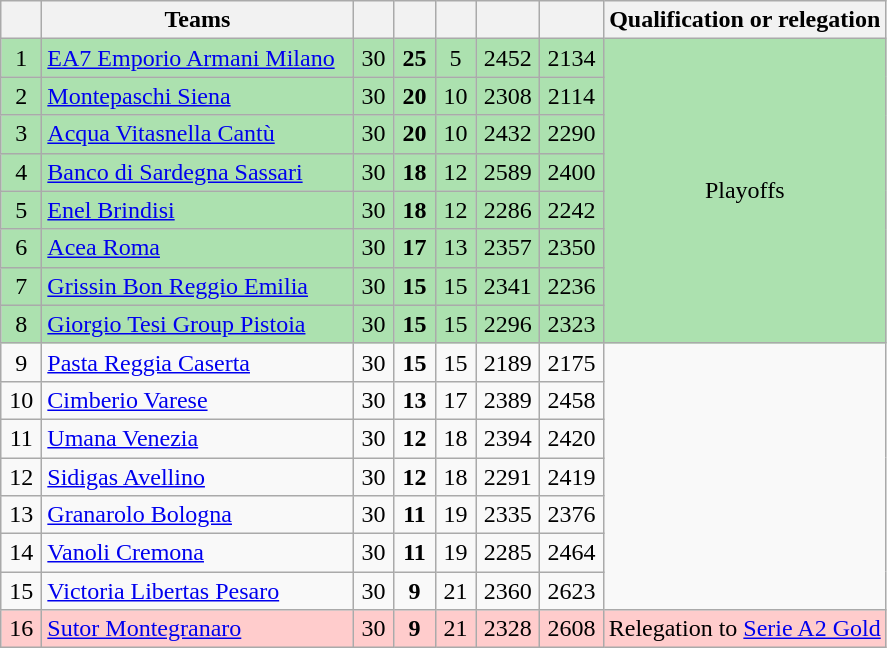<table class="wikitable" style="text-align: center;">
<tr>
<th width=20></th>
<th width=200>Teams</th>
<th width=20></th>
<th width=20></th>
<th width=20></th>
<th width=35></th>
<th width=35></th>
<th>Qualification or relegation</th>
</tr>
<tr bgcolor=ACE1AF>
<td>1</td>
<td align="left"><a href='#'>EA7 Emporio Armani Milano</a></td>
<td>30</td>
<td><strong>25</strong></td>
<td>5</td>
<td>2452</td>
<td>2134</td>
<td rowspan=8 align="center">Playoffs</td>
</tr>
<tr bgcolor=ACE1AF>
<td>2</td>
<td align="left"><a href='#'>Montepaschi Siena</a></td>
<td>30</td>
<td><strong>20</strong></td>
<td>10</td>
<td>2308</td>
<td>2114</td>
</tr>
<tr bgcolor=ACE1AF>
<td>3</td>
<td align="left"><a href='#'>Acqua Vitasnella Cantù</a></td>
<td>30</td>
<td><strong>20</strong></td>
<td>10</td>
<td>2432</td>
<td>2290</td>
</tr>
<tr bgcolor=ACE1AF>
<td>4</td>
<td align="left"><a href='#'>Banco di Sardegna Sassari</a></td>
<td>30</td>
<td><strong>18</strong></td>
<td>12</td>
<td>2589</td>
<td>2400</td>
</tr>
<tr bgcolor=ACE1AF>
<td>5</td>
<td align="left"><a href='#'>Enel Brindisi</a></td>
<td>30</td>
<td><strong>18</strong></td>
<td>12</td>
<td>2286</td>
<td>2242</td>
</tr>
<tr bgcolor=ACE1AF>
<td>6</td>
<td align="left"><a href='#'>Acea Roma</a></td>
<td>30</td>
<td><strong>17</strong></td>
<td>13</td>
<td>2357</td>
<td>2350</td>
</tr>
<tr bgcolor=ACE1AF>
<td>7</td>
<td align="left"><a href='#'>Grissin Bon Reggio Emilia</a></td>
<td>30</td>
<td><strong>15</strong></td>
<td>15</td>
<td>2341</td>
<td>2236</td>
</tr>
<tr bgcolor=ACE1AF>
<td>8</td>
<td align="left"><a href='#'>Giorgio Tesi Group Pistoia</a></td>
<td>30</td>
<td><strong>15</strong></td>
<td>15</td>
<td>2296</td>
<td>2323</td>
</tr>
<tr>
<td>9</td>
<td align="left"><a href='#'>Pasta Reggia Caserta</a></td>
<td>30</td>
<td><strong>15</strong></td>
<td>15</td>
<td>2189</td>
<td>2175</td>
</tr>
<tr>
<td>10</td>
<td align="left"><a href='#'>Cimberio Varese</a></td>
<td>30</td>
<td><strong>13</strong></td>
<td>17</td>
<td>2389</td>
<td>2458</td>
</tr>
<tr>
<td>11</td>
<td align="left"><a href='#'>Umana Venezia</a></td>
<td>30</td>
<td><strong>12</strong></td>
<td>18</td>
<td>2394</td>
<td>2420</td>
</tr>
<tr>
<td>12</td>
<td align="left"><a href='#'>Sidigas Avellino</a></td>
<td>30</td>
<td><strong>12</strong></td>
<td>18</td>
<td>2291</td>
<td>2419</td>
</tr>
<tr>
<td>13</td>
<td align="left"><a href='#'>Granarolo Bologna</a></td>
<td>30</td>
<td><strong>11</strong></td>
<td>19</td>
<td>2335</td>
<td>2376</td>
</tr>
<tr>
<td>14</td>
<td align="left"><a href='#'>Vanoli Cremona</a></td>
<td>30</td>
<td><strong>11</strong></td>
<td>19</td>
<td>2285</td>
<td>2464</td>
</tr>
<tr>
<td>15</td>
<td align="left"><a href='#'>Victoria Libertas Pesaro</a></td>
<td>30</td>
<td><strong>9</strong></td>
<td>21</td>
<td>2360</td>
<td>2623</td>
</tr>
<tr bgcolor=FFCCCC>
<td>16</td>
<td align="left"><a href='#'>Sutor Montegranaro</a></td>
<td>30</td>
<td><strong>9</strong></td>
<td>21</td>
<td>2328</td>
<td>2608</td>
<td>Relegation to <a href='#'>Serie A2 Gold</a></td>
</tr>
</table>
